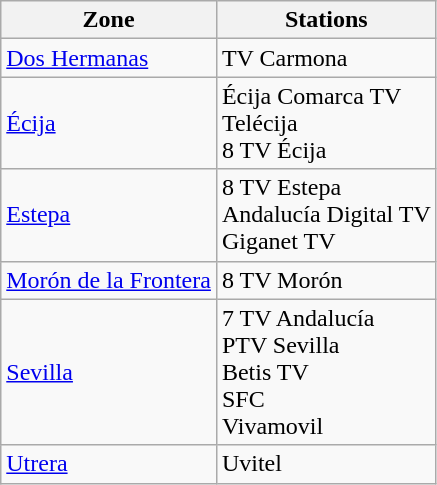<table class="wikitable">
<tr>
<th>Zone</th>
<th>Stations</th>
</tr>
<tr>
<td><a href='#'>Dos Hermanas</a></td>
<td>TV Carmona</td>
</tr>
<tr>
<td><a href='#'>Écija</a></td>
<td>Écija Comarca TV<br>Telécija<br>8 TV Écija</td>
</tr>
<tr>
<td><a href='#'>Estepa</a></td>
<td>8 TV Estepa<br>Andalucía Digital TV<br>Giganet TV</td>
</tr>
<tr>
<td><a href='#'>Morón de la Frontera</a></td>
<td>8 TV Morón</td>
</tr>
<tr>
<td><a href='#'>Sevilla</a></td>
<td>7 TV Andalucía<br>PTV Sevilla<br>Betis TV<br>SFC<br>Vivamovil</td>
</tr>
<tr>
<td><a href='#'>Utrera</a></td>
<td>Uvitel</td>
</tr>
</table>
